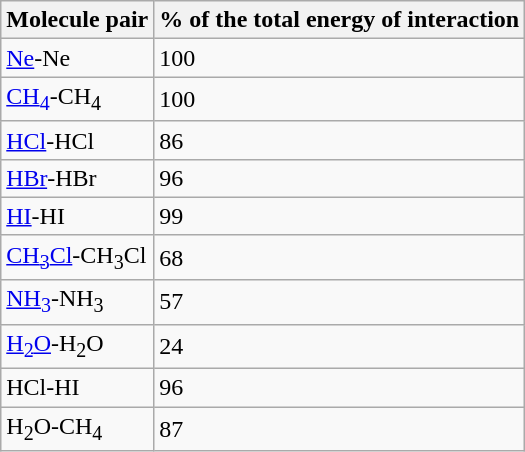<table class="wikitable sortable">
<tr>
<th>Molecule pair</th>
<th>% of the total energy of interaction</th>
</tr>
<tr>
<td><a href='#'>Ne</a>-Ne</td>
<td>100</td>
</tr>
<tr>
<td><a href='#'>CH<sub>4</sub></a>-CH<sub>4</sub></td>
<td>100</td>
</tr>
<tr>
<td><a href='#'>HCl</a>-HCl</td>
<td>86</td>
</tr>
<tr>
<td><a href='#'>HBr</a>-HBr</td>
<td>96</td>
</tr>
<tr>
<td><a href='#'>HI</a>-HI</td>
<td>99</td>
</tr>
<tr>
<td><a href='#'>CH<sub>3</sub>Cl</a>-CH<sub>3</sub>Cl</td>
<td>68</td>
</tr>
<tr>
<td><a href='#'>NH<sub>3</sub></a>-NH<sub>3</sub></td>
<td>57</td>
</tr>
<tr>
<td><a href='#'>H<sub>2</sub>O</a>-H<sub>2</sub>O</td>
<td>24</td>
</tr>
<tr>
<td>HCl-HI</td>
<td>96</td>
</tr>
<tr>
<td>H<sub>2</sub>O-CH<sub>4</sub></td>
<td>87</td>
</tr>
</table>
